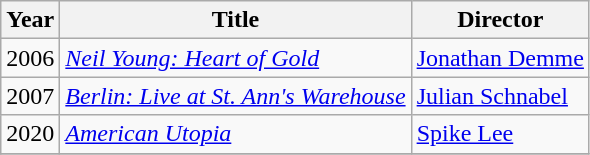<table class="wikitable">
<tr>
<th>Year</th>
<th>Title</th>
<th>Director</th>
</tr>
<tr>
<td>2006</td>
<td><em><a href='#'>Neil Young: Heart of Gold</a></em></td>
<td><a href='#'>Jonathan Demme</a></td>
</tr>
<tr>
<td>2007</td>
<td><em><a href='#'>Berlin: Live at St. Ann's Warehouse</a></em></td>
<td><a href='#'>Julian Schnabel</a></td>
</tr>
<tr>
<td>2020</td>
<td><em><a href='#'>American Utopia</a></em></td>
<td><a href='#'>Spike Lee</a></td>
</tr>
<tr>
</tr>
</table>
